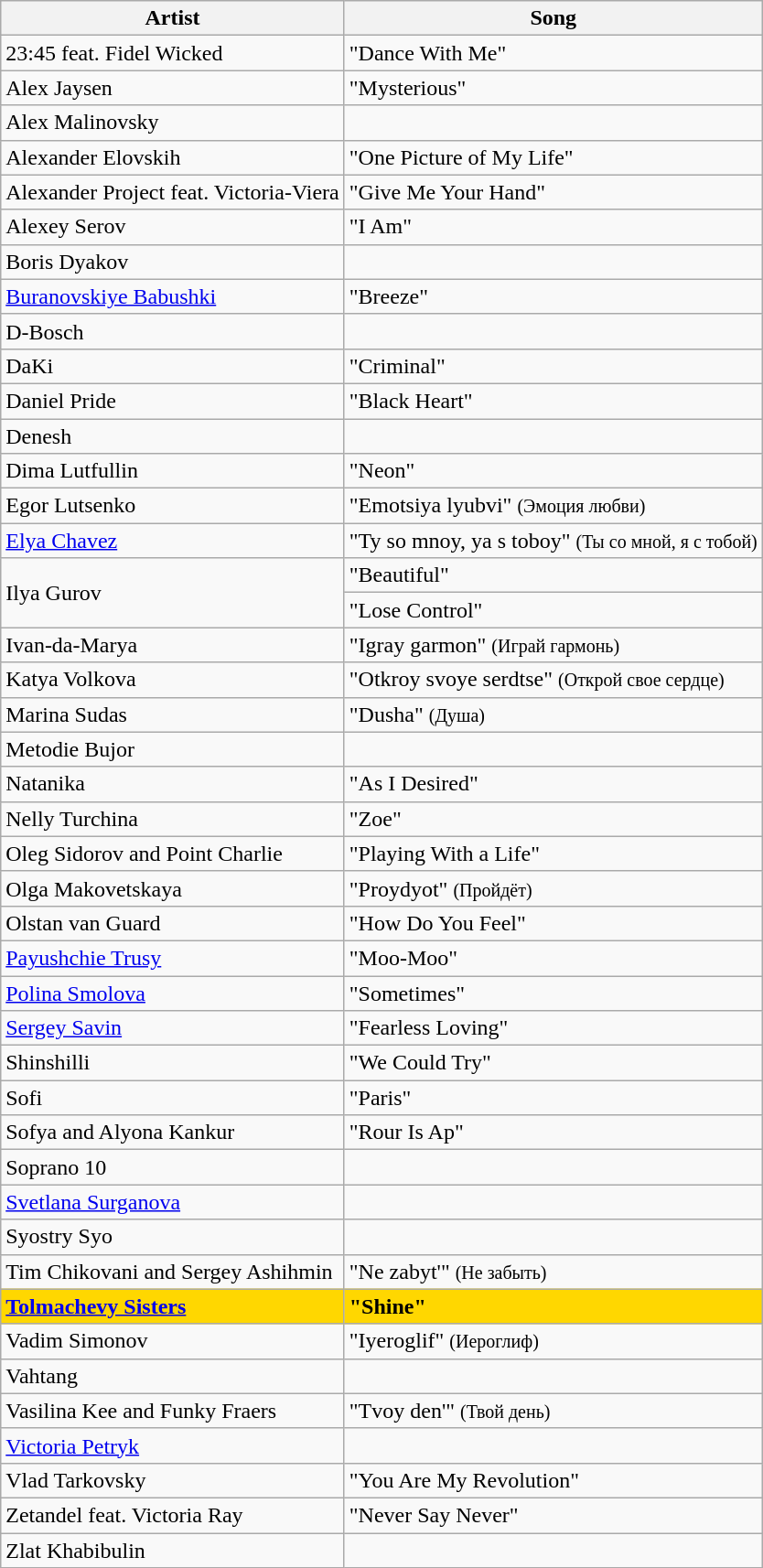<table class="wikitable sortable" style="margin: 1em auto 1em auto; text-align:left">
<tr>
<th scope="col">Artist</th>
<th scope="col">Song</th>
</tr>
<tr>
<td>23:45 feat. Fidel Wicked</td>
<td>"Dance With Me"</td>
</tr>
<tr>
<td>Alex Jaysen</td>
<td>"Mysterious"</td>
</tr>
<tr>
<td>Alex Malinovsky</td>
<td></td>
</tr>
<tr>
<td>Alexander Elovskih</td>
<td>"One Picture of My Life"</td>
</tr>
<tr>
<td>Alexander Project feat. Victoria-Viera</td>
<td>"Give Me Your Hand"</td>
</tr>
<tr>
<td>Alexey Serov</td>
<td>"I Am"</td>
</tr>
<tr>
<td>Boris Dyakov</td>
<td></td>
</tr>
<tr>
<td><a href='#'>Buranovskiye Babushki</a></td>
<td>"Breeze"</td>
</tr>
<tr>
<td>D-Bosch</td>
<td></td>
</tr>
<tr>
<td>DaKi</td>
<td>"Criminal"</td>
</tr>
<tr>
<td>Daniel Pride</td>
<td>"Black Heart"</td>
</tr>
<tr>
<td>Denesh</td>
<td></td>
</tr>
<tr>
<td>Dima Lutfullin</td>
<td>"Neon"</td>
</tr>
<tr>
<td>Egor Lutsenko</td>
<td>"Emotsiya lyubvi" <small>(Эмоция любви)</small></td>
</tr>
<tr>
<td><a href='#'>Elya Chavez</a></td>
<td>"Ty so mnoy, ya s toboy" <small>(Ты со мной, я с тобой)</small></td>
</tr>
<tr>
<td rowspan="2">Ilya Gurov</td>
<td>"Beautiful"</td>
</tr>
<tr>
<td>"Lose Control"</td>
</tr>
<tr>
<td>Ivan-da-Marya</td>
<td>"Igray garmon" <small>(Играй гармонь)</small></td>
</tr>
<tr>
<td>Katya Volkova</td>
<td>"Otkroy svoye serdtse" <small>(Открой свое сердце)</small></td>
</tr>
<tr>
<td>Marina Sudas</td>
<td>"Dusha" <small>(Душа)</small></td>
</tr>
<tr>
<td>Metodie Bujor</td>
<td></td>
</tr>
<tr>
<td>Natanika</td>
<td>"As I Desired"</td>
</tr>
<tr>
<td>Nelly Turchina</td>
<td>"Zoe"</td>
</tr>
<tr>
<td>Oleg Sidorov and Point Charlie</td>
<td>"Playing With a Life"</td>
</tr>
<tr>
<td>Olga Makovetskaya</td>
<td>"Proydyot" <small>(Пройдёт)</small></td>
</tr>
<tr>
<td>Olstan van Guard</td>
<td>"How Do You Feel"</td>
</tr>
<tr>
<td><a href='#'>Payushchie Trusy</a></td>
<td>"Moo-Moo"</td>
</tr>
<tr>
<td><a href='#'>Polina Smolova</a></td>
<td>"Sometimes"</td>
</tr>
<tr>
<td><a href='#'>Sergey Savin</a></td>
<td>"Fearless Loving"</td>
</tr>
<tr>
<td>Shinshilli</td>
<td>"We Could Try"</td>
</tr>
<tr>
<td>Sofi</td>
<td>"Paris"</td>
</tr>
<tr>
<td>Sofya and Alyona Kankur</td>
<td>"Rour Is Ap"</td>
</tr>
<tr>
<td>Soprano 10</td>
<td></td>
</tr>
<tr>
<td><a href='#'>Svetlana Surganova</a></td>
<td></td>
</tr>
<tr>
<td>Syostry Syo</td>
<td></td>
</tr>
<tr>
<td>Tim Chikovani and Sergey Ashihmin</td>
<td>"Ne zabyt'" <small>(Не забыть)</small></td>
</tr>
<tr style="font-weight:bold; background:gold;">
<td><a href='#'>Tolmachevy Sisters</a></td>
<td>"Shine"</td>
</tr>
<tr>
<td>Vadim Simonov</td>
<td>"Iyeroglif" <small>(Иероглиф)</small></td>
</tr>
<tr>
<td>Vahtang</td>
<td></td>
</tr>
<tr>
<td>Vasilina Kee and Funky Fraers</td>
<td>"Tvoy den'" <small>(Твой день)</small></td>
</tr>
<tr>
<td><a href='#'>Victoria Petryk</a></td>
<td></td>
</tr>
<tr>
<td>Vlad Tarkovsky</td>
<td>"You Are My Revolution"</td>
</tr>
<tr>
<td>Zetandel feat. Victoria Ray</td>
<td>"Never Say Never"</td>
</tr>
<tr>
<td>Zlat Khabibulin</td>
<td></td>
</tr>
</table>
